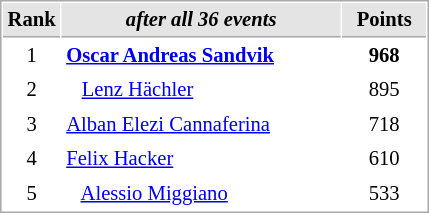<table cellspacing="1" cellpadding="3" style="border:1px solid #aaa; font-size:86%;">
<tr style="background:#e4e4e4;">
<th style="border-bottom:1px solid #AAAAAA; width: 10px;">Rank</th>
<th style="border-bottom:1px solid #AAAAAA; width: 180px;"><em>after all 36 events</em></th>
<th style="border-bottom:1px solid #AAAAAA; width: 50px;">Points</th>
</tr>
<tr>
<td align=center>1</td>
<td> <strong><a href='#'>Oscar Andreas Sandvik</a></strong></td>
<td align=center><strong>968</strong></td>
</tr>
<tr>
<td align=center>2</td>
<td>   <a href='#'>Lenz Hächler</a></td>
<td align=center>895</td>
</tr>
<tr>
<td align=center>3</td>
<td> <a href='#'>Alban Elezi Cannaferina</a></td>
<td align=center>718</td>
</tr>
<tr>
<td align=center>4</td>
<td> <a href='#'>Felix Hacker</a></td>
<td align=center>610</td>
</tr>
<tr>
<td align=center>5</td>
<td>   <a href='#'>Alessio Miggiano</a></td>
<td align=center>533</td>
</tr>
</table>
